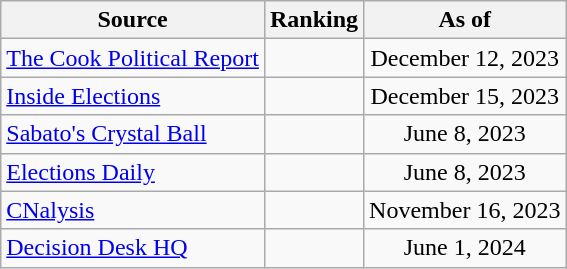<table class="wikitable" style="text-align:center">
<tr>
<th>Source</th>
<th>Ranking</th>
<th>As of</th>
</tr>
<tr>
<td align=left><a href='#'>The Cook Political Report</a></td>
<td></td>
<td>December 12, 2023</td>
</tr>
<tr>
<td align=left><a href='#'>Inside Elections</a></td>
<td></td>
<td>December 15, 2023</td>
</tr>
<tr>
<td align=left><a href='#'>Sabato's Crystal Ball</a></td>
<td></td>
<td>June 8, 2023</td>
</tr>
<tr>
<td align=left><a href='#'>Elections Daily</a></td>
<td></td>
<td>June 8, 2023</td>
</tr>
<tr>
<td align=left><a href='#'>CNalysis</a></td>
<td></td>
<td>November 16, 2023</td>
</tr>
<tr>
<td align=left><a href='#'>Decision Desk HQ</a></td>
<td></td>
<td>June 1, 2024</td>
</tr>
</table>
